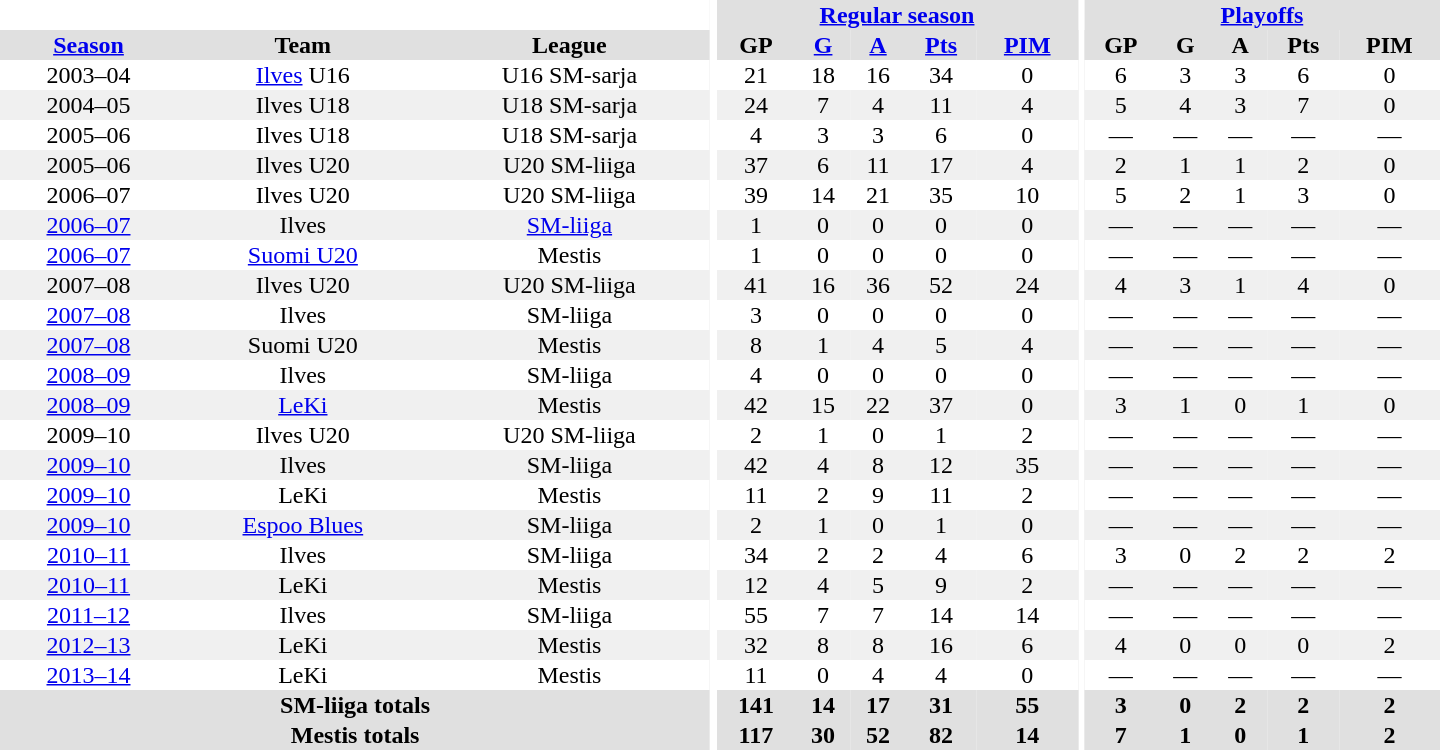<table border="0" cellpadding="1" cellspacing="0" style="text-align:center; width:60em">
<tr bgcolor="#e0e0e0">
<th colspan="3" bgcolor="#ffffff"></th>
<th rowspan="99" bgcolor="#ffffff"></th>
<th colspan="5"><a href='#'>Regular season</a></th>
<th rowspan="99" bgcolor="#ffffff"></th>
<th colspan="5"><a href='#'>Playoffs</a></th>
</tr>
<tr bgcolor="#e0e0e0">
<th><a href='#'>Season</a></th>
<th>Team</th>
<th>League</th>
<th>GP</th>
<th><a href='#'>G</a></th>
<th><a href='#'>A</a></th>
<th><a href='#'>Pts</a></th>
<th><a href='#'>PIM</a></th>
<th>GP</th>
<th>G</th>
<th>A</th>
<th>Pts</th>
<th>PIM</th>
</tr>
<tr>
<td>2003–04</td>
<td><a href='#'>Ilves</a> U16</td>
<td>U16 SM-sarja</td>
<td>21</td>
<td>18</td>
<td>16</td>
<td>34</td>
<td>0</td>
<td>6</td>
<td>3</td>
<td>3</td>
<td>6</td>
<td>0</td>
</tr>
<tr bgcolor="#f0f0f0">
<td>2004–05</td>
<td>Ilves U18</td>
<td>U18 SM-sarja</td>
<td>24</td>
<td>7</td>
<td>4</td>
<td>11</td>
<td>4</td>
<td>5</td>
<td>4</td>
<td>3</td>
<td>7</td>
<td>0</td>
</tr>
<tr>
<td>2005–06</td>
<td>Ilves U18</td>
<td>U18 SM-sarja</td>
<td>4</td>
<td>3</td>
<td>3</td>
<td>6</td>
<td>0</td>
<td>—</td>
<td>—</td>
<td>—</td>
<td>—</td>
<td>—</td>
</tr>
<tr bgcolor="#f0f0f0">
<td>2005–06</td>
<td>Ilves U20</td>
<td>U20 SM-liiga</td>
<td>37</td>
<td>6</td>
<td>11</td>
<td>17</td>
<td>4</td>
<td>2</td>
<td>1</td>
<td>1</td>
<td>2</td>
<td>0</td>
</tr>
<tr>
<td>2006–07</td>
<td>Ilves U20</td>
<td>U20 SM-liiga</td>
<td>39</td>
<td>14</td>
<td>21</td>
<td>35</td>
<td>10</td>
<td>5</td>
<td>2</td>
<td>1</td>
<td>3</td>
<td>0</td>
</tr>
<tr bgcolor="#f0f0f0">
<td><a href='#'>2006–07</a></td>
<td>Ilves</td>
<td><a href='#'>SM-liiga</a></td>
<td>1</td>
<td>0</td>
<td>0</td>
<td>0</td>
<td>0</td>
<td>—</td>
<td>—</td>
<td>—</td>
<td>—</td>
<td>—</td>
</tr>
<tr>
<td><a href='#'>2006–07</a></td>
<td><a href='#'>Suomi U20</a></td>
<td>Mestis</td>
<td>1</td>
<td>0</td>
<td>0</td>
<td>0</td>
<td>0</td>
<td>—</td>
<td>—</td>
<td>—</td>
<td>—</td>
<td>—</td>
</tr>
<tr bgcolor="#f0f0f0">
<td>2007–08</td>
<td>Ilves U20</td>
<td>U20 SM-liiga</td>
<td>41</td>
<td>16</td>
<td>36</td>
<td>52</td>
<td>24</td>
<td>4</td>
<td>3</td>
<td>1</td>
<td>4</td>
<td>0</td>
</tr>
<tr>
<td><a href='#'>2007–08</a></td>
<td>Ilves</td>
<td>SM-liiga</td>
<td>3</td>
<td>0</td>
<td>0</td>
<td>0</td>
<td>0</td>
<td>—</td>
<td>—</td>
<td>—</td>
<td>—</td>
<td>—</td>
</tr>
<tr bgcolor="#f0f0f0">
<td><a href='#'>2007–08</a></td>
<td>Suomi U20</td>
<td>Mestis</td>
<td>8</td>
<td>1</td>
<td>4</td>
<td>5</td>
<td>4</td>
<td>—</td>
<td>—</td>
<td>—</td>
<td>—</td>
<td>—</td>
</tr>
<tr>
<td><a href='#'>2008–09</a></td>
<td>Ilves</td>
<td>SM-liiga</td>
<td>4</td>
<td>0</td>
<td>0</td>
<td>0</td>
<td>0</td>
<td>—</td>
<td>—</td>
<td>—</td>
<td>—</td>
<td>—</td>
</tr>
<tr bgcolor="#f0f0f0">
<td><a href='#'>2008–09</a></td>
<td><a href='#'>LeKi</a></td>
<td>Mestis</td>
<td>42</td>
<td>15</td>
<td>22</td>
<td>37</td>
<td>0</td>
<td>3</td>
<td>1</td>
<td>0</td>
<td>1</td>
<td>0</td>
</tr>
<tr>
<td>2009–10</td>
<td>Ilves U20</td>
<td>U20 SM-liiga</td>
<td>2</td>
<td>1</td>
<td>0</td>
<td>1</td>
<td>2</td>
<td>—</td>
<td>—</td>
<td>—</td>
<td>—</td>
<td>—</td>
</tr>
<tr bgcolor="#f0f0f0">
<td><a href='#'>2009–10</a></td>
<td>Ilves</td>
<td>SM-liiga</td>
<td>42</td>
<td>4</td>
<td>8</td>
<td>12</td>
<td>35</td>
<td>—</td>
<td>—</td>
<td>—</td>
<td>—</td>
<td>—</td>
</tr>
<tr>
<td><a href='#'>2009–10</a></td>
<td>LeKi</td>
<td>Mestis</td>
<td>11</td>
<td>2</td>
<td>9</td>
<td>11</td>
<td>2</td>
<td>—</td>
<td>—</td>
<td>—</td>
<td>—</td>
<td>—</td>
</tr>
<tr bgcolor="#f0f0f0">
<td><a href='#'>2009–10</a></td>
<td><a href='#'>Espoo Blues</a></td>
<td>SM-liiga</td>
<td>2</td>
<td>1</td>
<td>0</td>
<td>1</td>
<td>0</td>
<td>—</td>
<td>—</td>
<td>—</td>
<td>—</td>
<td>—</td>
</tr>
<tr>
<td><a href='#'>2010–11</a></td>
<td>Ilves</td>
<td>SM-liiga</td>
<td>34</td>
<td>2</td>
<td>2</td>
<td>4</td>
<td>6</td>
<td>3</td>
<td>0</td>
<td>2</td>
<td>2</td>
<td>2</td>
</tr>
<tr bgcolor="#f0f0f0">
<td><a href='#'>2010–11</a></td>
<td>LeKi</td>
<td>Mestis</td>
<td>12</td>
<td>4</td>
<td>5</td>
<td>9</td>
<td>2</td>
<td>—</td>
<td>—</td>
<td>—</td>
<td>—</td>
<td>—</td>
</tr>
<tr>
<td><a href='#'>2011–12</a></td>
<td>Ilves</td>
<td>SM-liiga</td>
<td>55</td>
<td>7</td>
<td>7</td>
<td>14</td>
<td>14</td>
<td>—</td>
<td>—</td>
<td>—</td>
<td>—</td>
<td>—</td>
</tr>
<tr bgcolor="#f0f0f0">
<td><a href='#'>2012–13</a></td>
<td>LeKi</td>
<td>Mestis</td>
<td>32</td>
<td>8</td>
<td>8</td>
<td>16</td>
<td>6</td>
<td>4</td>
<td>0</td>
<td>0</td>
<td>0</td>
<td>2</td>
</tr>
<tr>
<td><a href='#'>2013–14</a></td>
<td>LeKi</td>
<td>Mestis</td>
<td>11</td>
<td>0</td>
<td>4</td>
<td>4</td>
<td>0</td>
<td>—</td>
<td>—</td>
<td>—</td>
<td>—</td>
<td>—</td>
</tr>
<tr>
</tr>
<tr ALIGN="center" bgcolor="#e0e0e0">
<th colspan="3">SM-liiga totals</th>
<th ALIGN="center">141</th>
<th ALIGN="center">14</th>
<th ALIGN="center">17</th>
<th ALIGN="center">31</th>
<th ALIGN="center">55</th>
<th ALIGN="center">3</th>
<th ALIGN="center">0</th>
<th ALIGN="center">2</th>
<th ALIGN="center">2</th>
<th ALIGN="center">2</th>
</tr>
<tr>
</tr>
<tr ALIGN="center" bgcolor="#e0e0e0">
<th colspan="3">Mestis totals</th>
<th ALIGN="center">117</th>
<th ALIGN="center">30</th>
<th ALIGN="center">52</th>
<th ALIGN="center">82</th>
<th ALIGN="center">14</th>
<th ALIGN="center">7</th>
<th ALIGN="center">1</th>
<th ALIGN="center">0</th>
<th ALIGN="center">1</th>
<th ALIGN="center">2</th>
</tr>
</table>
